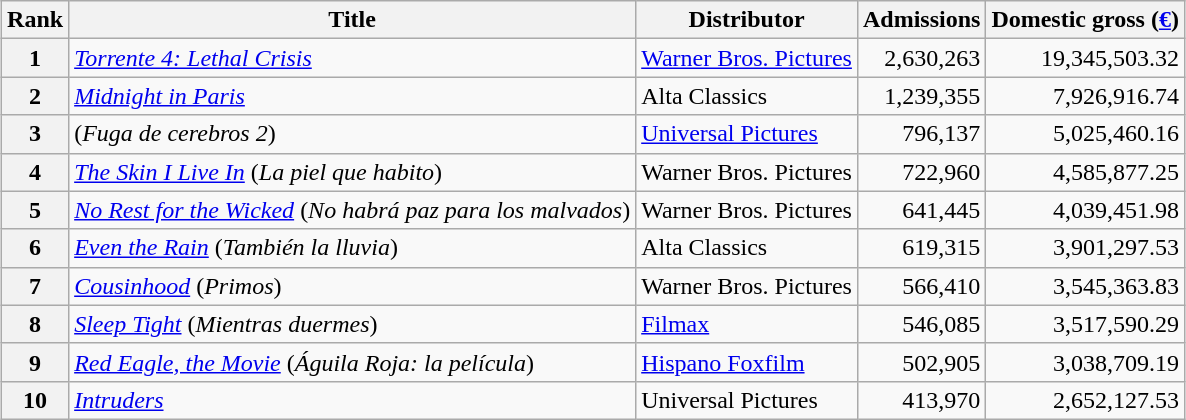<table class="wikitable" style="margin:1em auto;">
<tr>
<th>Rank</th>
<th>Title</th>
<th>Distributor</th>
<th>Admissions</th>
<th>Domestic gross (<a href='#'>€</a>)</th>
</tr>
<tr>
<th align = "center">1</th>
<td><em><a href='#'>Torrente 4: Lethal Crisis</a></em></td>
<td><a href='#'>Warner Bros. Pictures</a></td>
<td align = "right">2,630,263</td>
<td align = "right">19,345,503.32</td>
</tr>
<tr>
<th align = "center">2</th>
<td><em><a href='#'>Midnight in Paris</a></em></td>
<td>Alta Classics</td>
<td align = "right">1,239,355</td>
<td align = "right">7,926,916.74</td>
</tr>
<tr>
<th align = "center">3</th>
<td><em></em> (<em>Fuga de cerebros 2</em>)</td>
<td><a href='#'>Universal Pictures</a></td>
<td align = "right">796,137</td>
<td align = "right">5,025,460.16</td>
</tr>
<tr>
<th align = "center">4</th>
<td><em><a href='#'>The Skin I Live In</a></em> (<em>La piel que habito</em>)</td>
<td>Warner Bros. Pictures</td>
<td align = "right">722,960</td>
<td align = "right">4,585,877.25</td>
</tr>
<tr>
<th align = "center">5</th>
<td><em><a href='#'>No Rest for the Wicked</a></em> (<em>No habrá paz para los malvados</em>)</td>
<td>Warner Bros. Pictures</td>
<td align = "right">641,445</td>
<td align = "right">4,039,451.98</td>
</tr>
<tr>
<th align = "center">6</th>
<td><em><a href='#'>Even the Rain</a></em> (<em>También la lluvia</em>)</td>
<td>Alta Classics</td>
<td align = "right">619,315</td>
<td align = "right">3,901,297.53</td>
</tr>
<tr>
<th align = "center">7</th>
<td><em><a href='#'>Cousinhood</a></em> (<em>Primos</em>)</td>
<td>Warner Bros. Pictures</td>
<td align = "right">566,410</td>
<td align = "right">3,545,363.83</td>
</tr>
<tr>
<th align = "center">8</th>
<td><em><a href='#'>Sleep Tight</a></em> (<em>Mientras duermes</em>)</td>
<td><a href='#'>Filmax</a></td>
<td align = "right">546,085</td>
<td align = "right">3,517,590.29</td>
</tr>
<tr>
<th align = "center">9</th>
<td><em><a href='#'>Red Eagle, the Movie</a></em> (<em>Águila Roja: la película</em>)</td>
<td><a href='#'>Hispano Foxfilm</a></td>
<td align = "right">502,905</td>
<td align = "right">3,038,709.19</td>
</tr>
<tr>
<th align = "center">10</th>
<td><em><a href='#'>Intruders</a></em></td>
<td>Universal Pictures</td>
<td align = "right">413,970</td>
<td align = "right">2,652,127.53</td>
</tr>
</table>
